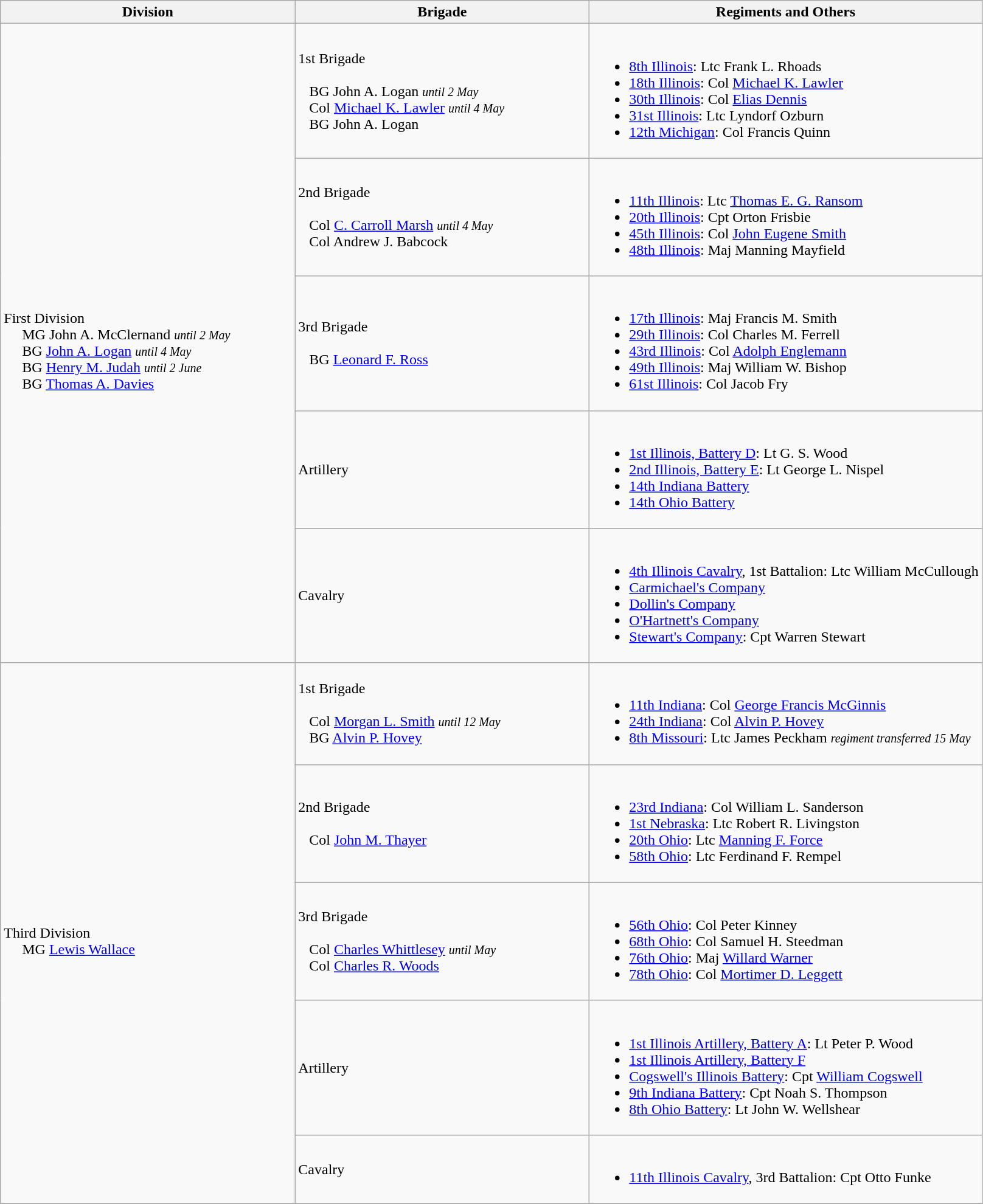<table class="wikitable">
<tr>
<th width=30%>Division</th>
<th width=30%>Brigade</th>
<th>Regiments and Others</th>
</tr>
<tr>
<td rowspan=5><br>First Division
<br>    
MG John A. McClernand <small><em>until 2 May</em></small><br>    
BG <a href='#'>John A. Logan</a> <small><em>until 4 May</em></small><br>    
BG <a href='#'>Henry M. Judah</a> <small><em>until 2 June</em></small><br>    
BG <a href='#'>Thomas A. Davies</a></td>
<td>1st Brigade<br><br>  
BG John A. Logan <small><em>until 2 May</em></small><br>  
Col <a href='#'>Michael K. Lawler</a> <small><em>until 4 May</em></small><br>  
BG John A. Logan</td>
<td><br><ul><li><a href='#'>8th Illinois</a>: Ltc Frank L. Rhoads</li><li><a href='#'>18th Illinois</a>: Col <a href='#'>Michael K. Lawler</a></li><li><a href='#'>30th Illinois</a>: Col <a href='#'>Elias Dennis</a></li><li><a href='#'>31st Illinois</a>: Ltc Lyndorf Ozburn</li><li><a href='#'>12th Michigan</a>: Col Francis Quinn</li></ul></td>
</tr>
<tr>
<td>2nd Brigade<br><br>  
Col <a href='#'>C. Carroll Marsh</a> <small><em>until 4 May</em></small><br>  
Col Andrew J. Babcock</td>
<td><br><ul><li><a href='#'>11th Illinois</a>: Ltc <a href='#'>Thomas E. G. Ransom</a></li><li><a href='#'>20th Illinois</a>: Cpt Orton Frisbie</li><li><a href='#'>45th Illinois</a>: Col <a href='#'>John Eugene Smith</a></li><li><a href='#'>48th Illinois</a>: Maj Manning Mayfield</li></ul></td>
</tr>
<tr>
<td>3rd Brigade<br><br>  
BG <a href='#'>Leonard F. Ross</a></td>
<td><br><ul><li><a href='#'>17th Illinois</a>: Maj Francis M. Smith</li><li><a href='#'>29th Illinois</a>: Col Charles M. Ferrell</li><li><a href='#'>43rd Illinois</a>: Col <a href='#'>Adolph Englemann</a></li><li><a href='#'>49th Illinois</a>: Maj William W. Bishop</li><li><a href='#'>61st Illinois</a>: Col Jacob Fry</li></ul></td>
</tr>
<tr>
<td>Artillery</td>
<td><br><ul><li><a href='#'>1st Illinois, Battery D</a>: Lt G. S. Wood</li><li><a href='#'>2nd Illinois, Battery E</a>: Lt George L. Nispel</li><li><a href='#'>14th Indiana Battery</a></li><li><a href='#'>14th Ohio Battery</a></li></ul></td>
</tr>
<tr>
<td>Cavalry</td>
<td><br><ul><li><a href='#'>4th Illinois Cavalry</a>, 1st Battalion: Ltc William McCullough</li><li><a href='#'>Carmichael's Company</a></li><li><a href='#'>Dollin's Company</a></li><li><a href='#'>O'Hartnett's Company</a></li><li><a href='#'>Stewart's Company</a>: Cpt Warren Stewart</li></ul></td>
</tr>
<tr>
<td rowspan= 5><br>Third Division
<br>    
MG <a href='#'>Lewis Wallace</a></td>
<td>1st Brigade<br><br>  
Col <a href='#'>Morgan L. Smith</a> <small><em>until 12 May</em></small>
<br>  
BG <a href='#'>Alvin P. Hovey</a></td>
<td><br><ul><li><a href='#'>11th Indiana</a>: Col <a href='#'>George Francis McGinnis</a></li><li><a href='#'>24th Indiana</a>: Col <a href='#'>Alvin P. Hovey</a></li><li><a href='#'>8th Missouri</a>: Ltc James Peckham <small><em>regiment transferred 15 May</em></small></li></ul></td>
</tr>
<tr>
<td>2nd Brigade<br><br>  
Col <a href='#'>John M. Thayer</a></td>
<td><br><ul><li><a href='#'>23rd Indiana</a>: Col William L. Sanderson</li><li><a href='#'>1st Nebraska</a>: Ltc Robert R. Livingston</li><li><a href='#'>20th Ohio</a>: Ltc <a href='#'>Manning F. Force</a></li><li><a href='#'>58th Ohio</a>: Ltc Ferdinand F. Rempel</li></ul></td>
</tr>
<tr>
<td>3rd Brigade<br><br>  
Col <a href='#'>Charles Whittlesey</a> <small><em>until May</em></small>
<br>  
Col <a href='#'>Charles R. Woods</a></td>
<td><br><ul><li><a href='#'>56th Ohio</a>: Col Peter Kinney</li><li><a href='#'>68th Ohio</a>: Col Samuel H. Steedman</li><li><a href='#'>76th Ohio</a>: Maj <a href='#'>Willard Warner</a></li><li><a href='#'>78th Ohio</a>: Col <a href='#'>Mortimer D. Leggett</a></li></ul></td>
</tr>
<tr>
<td>Artillery</td>
<td><br><ul><li><a href='#'>1st Illinois Artillery, Battery A</a>: Lt Peter P. Wood</li><li><a href='#'>1st Illinois Artillery, Battery F</a></li><li><a href='#'>Cogswell's Illinois Battery</a>: Cpt <a href='#'>William Cogswell</a></li><li><a href='#'>9th Indiana Battery</a>: Cpt Noah S. Thompson</li><li><a href='#'>8th Ohio Battery</a>: Lt John W. Wellshear</li></ul></td>
</tr>
<tr>
<td>Cavalry</td>
<td><br><ul><li><a href='#'>11th Illinois Cavalry</a>, 3rd Battalion: Cpt Otto Funke</li></ul></td>
</tr>
<tr>
</tr>
</table>
